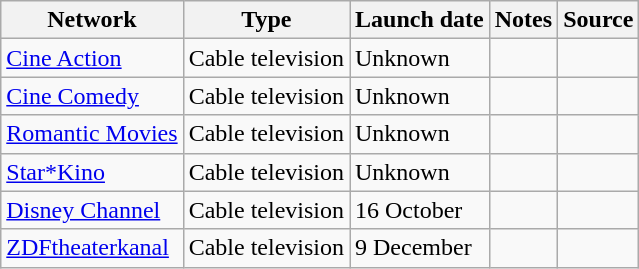<table class="wikitable sortable">
<tr>
<th>Network</th>
<th>Type</th>
<th>Launch date</th>
<th>Notes</th>
<th>Source</th>
</tr>
<tr>
<td><a href='#'>Cine Action</a></td>
<td>Cable television</td>
<td>Unknown</td>
<td></td>
<td></td>
</tr>
<tr>
<td><a href='#'>Cine Comedy</a></td>
<td>Cable television</td>
<td>Unknown</td>
<td></td>
<td></td>
</tr>
<tr>
<td><a href='#'>Romantic Movies</a></td>
<td>Cable television</td>
<td>Unknown</td>
<td></td>
<td></td>
</tr>
<tr>
<td><a href='#'>Star*Kino</a></td>
<td>Cable television</td>
<td>Unknown</td>
<td></td>
<td></td>
</tr>
<tr>
<td><a href='#'>Disney Channel</a></td>
<td>Cable television</td>
<td>16 October</td>
<td></td>
<td></td>
</tr>
<tr>
<td><a href='#'>ZDFtheaterkanal</a></td>
<td>Cable television</td>
<td>9 December</td>
<td></td>
<td></td>
</tr>
</table>
